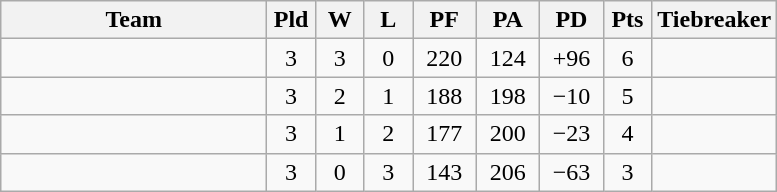<table class="wikitable" style="text-align:center;">
<tr>
<th width=170>Team</th>
<th width=25>Pld</th>
<th width=25>W</th>
<th width=25>L</th>
<th width=35>PF</th>
<th width=35>PA</th>
<th width=35>PD</th>
<th width=25>Pts</th>
<th width=50>Tiebreaker</th>
</tr>
<tr style="background:ccffcc">
<td style="text-align:left"></td>
<td>3</td>
<td>3</td>
<td>0</td>
<td>220</td>
<td>124</td>
<td>+96</td>
<td>6</td>
<td></td>
</tr>
<tr style="background:ccffcc">
<td style="text-align:left"></td>
<td>3</td>
<td>2</td>
<td>1</td>
<td>188</td>
<td>198</td>
<td>−10</td>
<td>5</td>
<td></td>
</tr>
<tr style="background:ccffcc">
<td style="text-align:left"></td>
<td>3</td>
<td>1</td>
<td>2</td>
<td>177</td>
<td>200</td>
<td>−23</td>
<td>4</td>
<td></td>
</tr>
<tr style="background:ffcccc">
<td style="text-align:left"></td>
<td>3</td>
<td>0</td>
<td>3</td>
<td>143</td>
<td>206</td>
<td>−63</td>
<td>3</td>
<td></td>
</tr>
</table>
